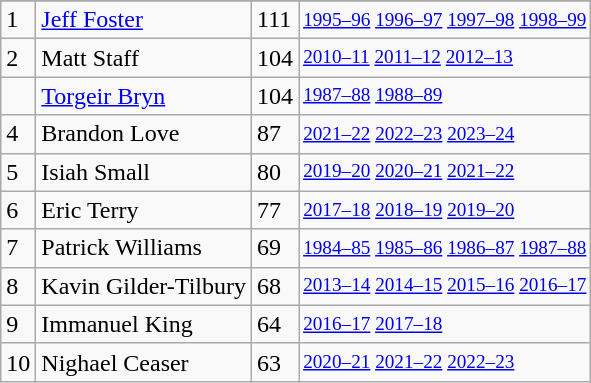<table class="wikitable">
<tr>
</tr>
<tr>
<td>1</td>
<td><a href='#'>Jeff Foster</a></td>
<td>111</td>
<td style="font-size:80%;"><a href='#'>1995–96</a> <a href='#'>1996–97</a> <a href='#'>1997–98</a> <a href='#'>1998–99</a></td>
</tr>
<tr>
<td>2</td>
<td>Matt Staff</td>
<td>104</td>
<td style="font-size:80%;"><a href='#'>2010–11</a> <a href='#'>2011–12</a> <a href='#'>2012–13</a></td>
</tr>
<tr>
<td></td>
<td><a href='#'>Torgeir Bryn</a></td>
<td>104</td>
<td style="font-size:80%;"><a href='#'>1987–88</a> <a href='#'>1988–89</a></td>
</tr>
<tr>
<td>4</td>
<td>Brandon Love</td>
<td>87</td>
<td style="font-size:80%;"><a href='#'>2021–22</a> <a href='#'>2022–23</a> <a href='#'>2023–24</a></td>
</tr>
<tr>
<td>5</td>
<td>Isiah Small</td>
<td>80</td>
<td style="font-size:80%;"><a href='#'>2019–20</a> <a href='#'>2020–21</a> <a href='#'>2021–22</a></td>
</tr>
<tr>
<td>6</td>
<td>Eric Terry</td>
<td>77</td>
<td style="font-size:80%;"><a href='#'>2017–18</a> <a href='#'>2018–19</a> <a href='#'>2019–20</a></td>
</tr>
<tr>
<td>7</td>
<td>Patrick Williams</td>
<td>69</td>
<td style="font-size:80%;"><a href='#'>1984–85</a> <a href='#'>1985–86</a> <a href='#'>1986–87</a> <a href='#'>1987–88</a></td>
</tr>
<tr>
<td>8</td>
<td>Kavin Gilder-Tilbury</td>
<td>68</td>
<td style="font-size:80%;"><a href='#'>2013–14</a> <a href='#'>2014–15</a> <a href='#'>2015–16</a> <a href='#'>2016–17</a></td>
</tr>
<tr>
<td>9</td>
<td>Immanuel King</td>
<td>64</td>
<td style="font-size:80%;"><a href='#'>2016–17</a> <a href='#'>2017–18</a></td>
</tr>
<tr>
<td>10</td>
<td>Nighael Ceaser</td>
<td>63</td>
<td style="font-size:80%;"><a href='#'>2020–21</a> <a href='#'>2021–22</a> <a href='#'>2022–23</a></td>
</tr>
</table>
